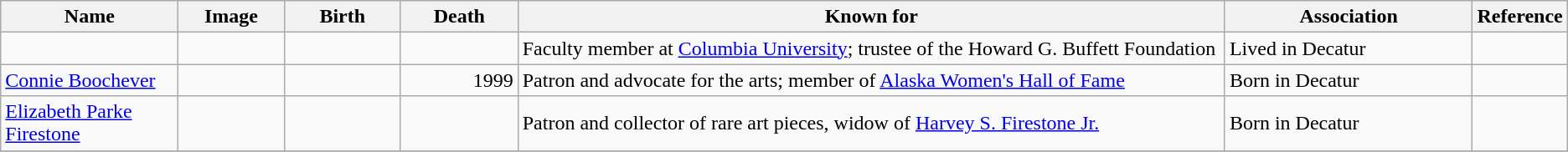<table class="wikitable sortable">
<tr>
<th scope="col" style="width:140px;">Name</th>
<th scope="col" style="width:80px;" class="unsortable">Image</th>
<th scope="col" style="width:90px;">Birth</th>
<th scope="col" style="width:90px;">Death</th>
<th scope="col" style="width:600px;" class="unsortable">Known for</th>
<th scope="col" style="width:200px;" class="unsortable">Association</th>
<th scope="col" style="width:30px;" class="unsortable">Reference</th>
</tr>
<tr>
<td></td>
<td></td>
<td align=right></td>
<td align=right></td>
<td>Faculty member at <a href='#'>Columbia University</a>; trustee of the Howard G. Buffett Foundation</td>
<td>Lived in Decatur</td>
<td style="text-align:center;"></td>
</tr>
<tr>
<td><a href='#'>Connie Boochever</a></td>
<td></td>
<td align=right></td>
<td align=right>1999</td>
<td>Patron and advocate for the arts; member of <a href='#'>Alaska Women's Hall of Fame</a></td>
<td>Born in Decatur</td>
<td style="text-align:center;"></td>
</tr>
<tr>
<td><a href='#'>Elizabeth Parke Firestone</a></td>
<td></td>
<td align=right></td>
<td align=right></td>
<td>Patron and collector of rare art pieces, widow of <a href='#'>Harvey S. Firestone Jr.</a></td>
<td>Born in Decatur</td>
<td style="text-align:center;"></td>
</tr>
<tr>
</tr>
</table>
